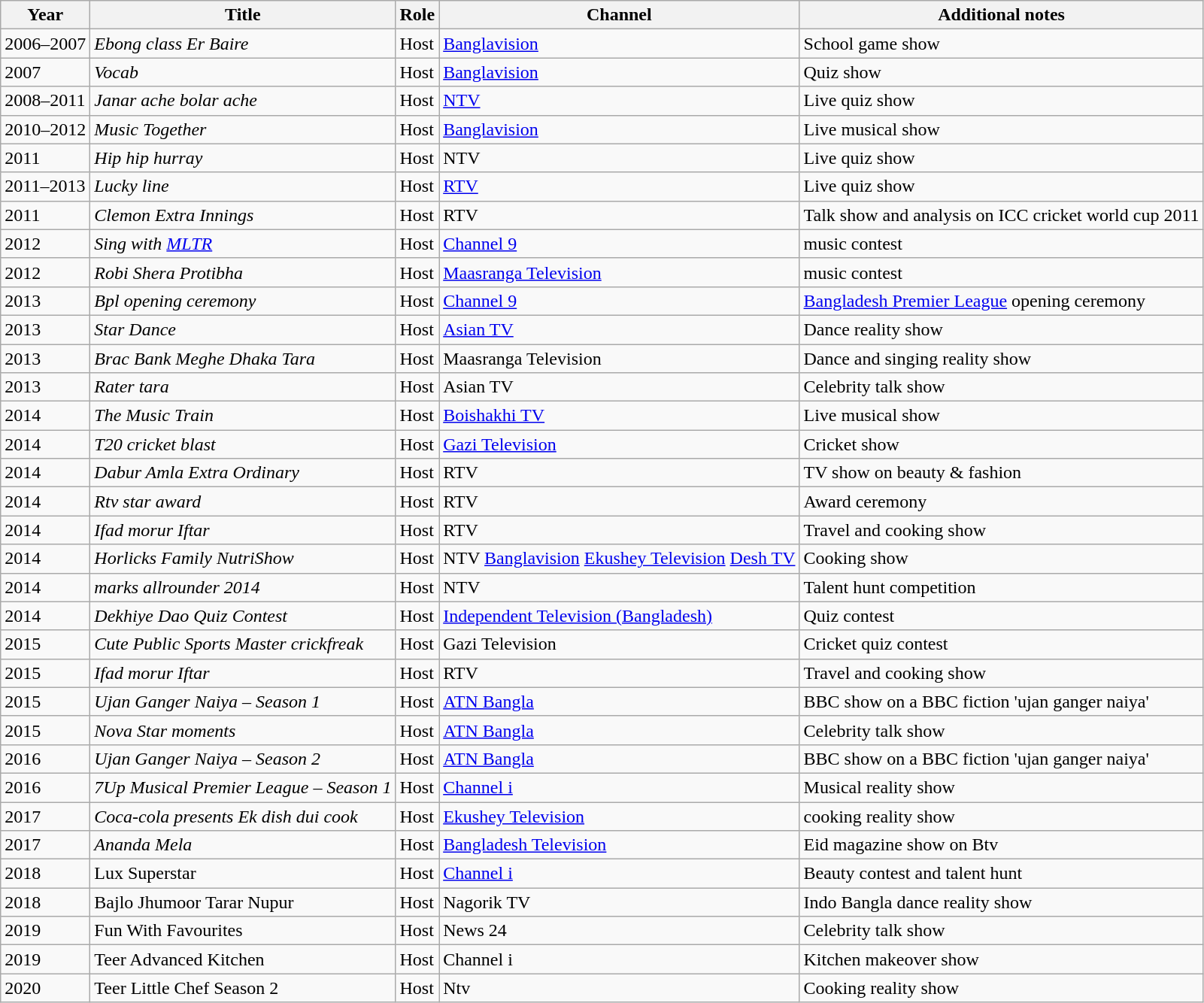<table class="wikitable">
<tr>
<th>Year</th>
<th>Title</th>
<th>Role</th>
<th>Channel</th>
<th>Additional notes</th>
</tr>
<tr>
<td>2006–2007</td>
<td><em>Ebong class Er Baire</em></td>
<td>Host</td>
<td><a href='#'>Banglavision</a></td>
<td>School game show</td>
</tr>
<tr>
<td>2007</td>
<td><em>Vocab</em></td>
<td>Host</td>
<td><a href='#'>Banglavision</a></td>
<td>Quiz show</td>
</tr>
<tr>
<td>2008–2011</td>
<td><em>Janar ache bolar ache</em></td>
<td>Host</td>
<td><a href='#'>NTV</a></td>
<td>Live quiz show</td>
</tr>
<tr>
<td>2010–2012</td>
<td><em>Music Together</em></td>
<td>Host</td>
<td><a href='#'>Banglavision</a></td>
<td>Live musical show</td>
</tr>
<tr>
<td>2011</td>
<td><em>Hip hip hurray</em></td>
<td>Host</td>
<td>NTV</td>
<td>Live quiz show</td>
</tr>
<tr>
<td>2011–2013</td>
<td><em>Lucky line</em></td>
<td>Host</td>
<td><a href='#'>RTV</a></td>
<td>Live quiz show</td>
</tr>
<tr>
<td>2011</td>
<td><em>Clemon Extra Innings</em></td>
<td>Host</td>
<td>RTV</td>
<td>Talk show and analysis on ICC cricket world cup 2011</td>
</tr>
<tr>
<td>2012</td>
<td><em>Sing with <a href='#'>MLTR</a></em></td>
<td>Host</td>
<td><a href='#'>Channel 9</a></td>
<td>music contest</td>
</tr>
<tr>
<td>2012</td>
<td><em>Robi Shera Protibha</em></td>
<td>Host</td>
<td><a href='#'>Maasranga Television</a></td>
<td>music contest</td>
</tr>
<tr>
<td>2013</td>
<td><em>Bpl opening ceremony</em></td>
<td>Host</td>
<td><a href='#'>Channel 9</a></td>
<td><a href='#'>Bangladesh Premier League</a> opening ceremony</td>
</tr>
<tr>
<td>2013</td>
<td><em>Star Dance</em></td>
<td>Host</td>
<td><a href='#'>Asian TV</a></td>
<td>Dance reality show</td>
</tr>
<tr>
<td>2013</td>
<td><em>Brac Bank Meghe Dhaka Tara</em></td>
<td>Host</td>
<td>Maasranga Television</td>
<td>Dance and singing reality show</td>
</tr>
<tr>
<td>2013</td>
<td><em>Rater tara</em></td>
<td>Host</td>
<td>Asian TV</td>
<td>Celebrity talk show</td>
</tr>
<tr>
<td>2014</td>
<td><em>The Music Train</em></td>
<td>Host</td>
<td><a href='#'>Boishakhi TV</a></td>
<td>Live musical show</td>
</tr>
<tr>
<td>2014</td>
<td><em>T20 cricket blast</em></td>
<td>Host</td>
<td><a href='#'>Gazi Television</a></td>
<td>Cricket show</td>
</tr>
<tr>
<td>2014</td>
<td><em>Dabur Amla Extra Ordinary</em></td>
<td>Host</td>
<td>RTV</td>
<td>TV show on beauty & fashion</td>
</tr>
<tr>
<td>2014</td>
<td><em>Rtv star award</em></td>
<td>Host</td>
<td>RTV</td>
<td>Award ceremony</td>
</tr>
<tr>
<td>2014</td>
<td><em>Ifad morur Iftar</em></td>
<td>Host</td>
<td>RTV</td>
<td>Travel and cooking show</td>
</tr>
<tr>
<td>2014</td>
<td><em>Horlicks Family NutriShow</em></td>
<td>Host</td>
<td>NTV <a href='#'>Banglavision</a> <a href='#'>Ekushey Television</a> <a href='#'>Desh TV</a></td>
<td>Cooking show</td>
</tr>
<tr>
<td>2014</td>
<td><em>marks allrounder 2014</em></td>
<td>Host</td>
<td>NTV</td>
<td>Talent hunt competition</td>
</tr>
<tr>
<td>2014</td>
<td><em>Dekhiye Dao Quiz Contest</em></td>
<td>Host</td>
<td><a href='#'>Independent Television (Bangladesh)</a></td>
<td>Quiz contest</td>
</tr>
<tr>
<td>2015</td>
<td><em>Cute Public Sports Master crickfreak</em></td>
<td>Host</td>
<td>Gazi Television</td>
<td>Cricket quiz contest</td>
</tr>
<tr>
<td>2015</td>
<td><em>Ifad morur Iftar</em></td>
<td>Host</td>
<td>RTV</td>
<td>Travel and cooking show</td>
</tr>
<tr>
<td>2015</td>
<td><em>Ujan Ganger Naiya – Season 1</em></td>
<td>Host</td>
<td><a href='#'>ATN Bangla</a></td>
<td>BBC show on a BBC fiction 'ujan ganger naiya'</td>
</tr>
<tr>
<td>2015</td>
<td><em>Nova Star moments</em></td>
<td>Host</td>
<td><a href='#'>ATN Bangla</a></td>
<td>Celebrity talk show</td>
</tr>
<tr>
<td>2016</td>
<td><em>Ujan Ganger Naiya – Season 2</em></td>
<td>Host</td>
<td><a href='#'>ATN Bangla</a></td>
<td>BBC show on a BBC fiction 'ujan ganger naiya'</td>
</tr>
<tr>
<td>2016</td>
<td><em>7Up Musical Premier League – Season 1</em></td>
<td>Host</td>
<td><a href='#'>Channel i</a></td>
<td>Musical reality show</td>
</tr>
<tr>
<td>2017</td>
<td><em>Coca-cola presents Ek dish dui cook</em></td>
<td>Host</td>
<td><a href='#'>Ekushey Television</a></td>
<td>cooking reality show</td>
</tr>
<tr>
<td>2017</td>
<td><em>Ananda Mela</em></td>
<td>Host</td>
<td><a href='#'>Bangladesh Television</a></td>
<td>Eid magazine show on Btv</td>
</tr>
<tr>
<td>2018</td>
<td>Lux Superstar</td>
<td>Host</td>
<td><a href='#'>Channel i</a></td>
<td>Beauty contest and talent hunt</td>
</tr>
<tr>
<td>2018</td>
<td>Bajlo Jhumoor Tarar Nupur</td>
<td>Host</td>
<td>Nagorik TV</td>
<td>Indo Bangla dance reality show</td>
</tr>
<tr>
<td>2019</td>
<td>Fun With Favourites</td>
<td>Host</td>
<td>News 24</td>
<td>Celebrity talk show</td>
</tr>
<tr>
<td>2019</td>
<td>Teer Advanced Kitchen</td>
<td>Host</td>
<td>Channel i</td>
<td>Kitchen makeover show</td>
</tr>
<tr>
<td>2020</td>
<td>Teer Little Chef Season 2</td>
<td>Host</td>
<td>Ntv</td>
<td>Cooking reality show</td>
</tr>
</table>
